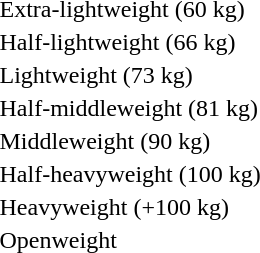<table>
<tr>
<td rowspan=2>Extra-lightweight (60 kg)<br></td>
<td rowspan=2></td>
<td rowspan=2></td>
<td></td>
</tr>
<tr>
<td></td>
</tr>
<tr>
<td rowspan=2>Half-lightweight (66 kg)<br></td>
<td rowspan=2></td>
<td rowspan=2></td>
<td></td>
</tr>
<tr>
<td></td>
</tr>
<tr>
<td rowspan=2>Lightweight (73 kg)<br></td>
<td rowspan=2></td>
<td rowspan=2></td>
<td></td>
</tr>
<tr>
<td></td>
</tr>
<tr>
<td rowspan=2>Half-middleweight (81 kg)<br></td>
<td rowspan=2></td>
<td rowspan=2></td>
<td></td>
</tr>
<tr>
<td></td>
</tr>
<tr>
<td rowspan=2>Middleweight (90 kg)<br></td>
<td rowspan=2></td>
<td rowspan=2></td>
<td></td>
</tr>
<tr>
<td></td>
</tr>
<tr>
<td rowspan=2>Half-heavyweight (100 kg)<br></td>
<td rowspan=2></td>
<td rowspan=2></td>
<td></td>
</tr>
<tr>
<td></td>
</tr>
<tr>
<td rowspan=2>Heavyweight (+100 kg)<br></td>
<td rowspan=2></td>
<td rowspan=2></td>
<td></td>
</tr>
<tr>
<td></td>
</tr>
<tr>
<td rowspan=2>Openweight<br></td>
<td rowspan=2></td>
<td rowspan=2></td>
<td></td>
</tr>
<tr>
<td></td>
</tr>
</table>
